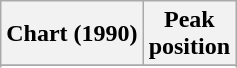<table class="wikitable sortable">
<tr>
<th>Chart (1990)</th>
<th>Peak<br>position</th>
</tr>
<tr>
</tr>
<tr>
</tr>
</table>
